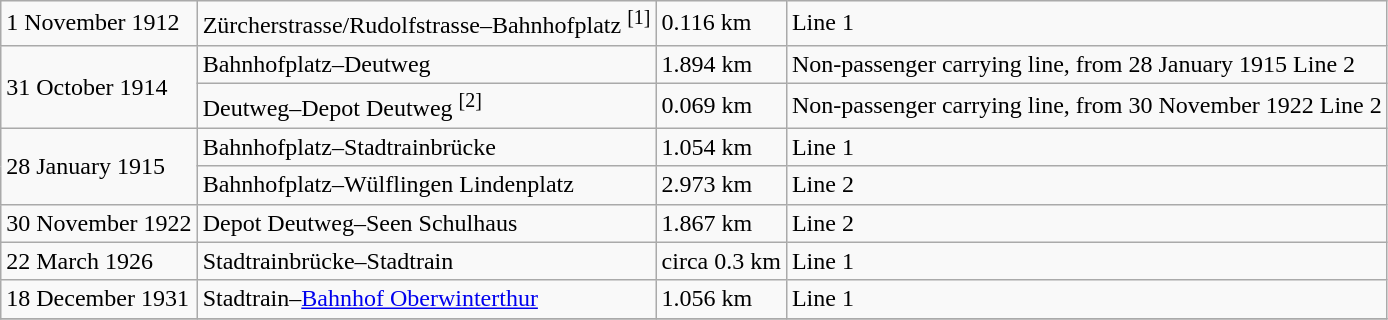<table class="wikitable">
<tr>
<td>1 November 1912</td>
<td>Zürcherstrasse/Rudolfstrasse–Bahnhofplatz <sup>[1]</sup></td>
<td>0.116 km</td>
<td>Line 1</td>
</tr>
<tr>
<td rowspan="2" align="left">31 October 1914</td>
<td>Bahnhofplatz–Deutweg</td>
<td>1.894 km</td>
<td>Non-passenger carrying line, from 28 January 1915 Line 2</td>
</tr>
<tr>
<td>Deutweg–Depot Deutweg <sup>[2]</sup></td>
<td>0.069 km</td>
<td>Non-passenger carrying line, from 30 November 1922 Line 2</td>
</tr>
<tr>
<td rowspan="2" align="left">28 January 1915</td>
<td>Bahnhofplatz–Stadtrainbrücke</td>
<td>1.054 km</td>
<td>Line 1</td>
</tr>
<tr>
<td>Bahnhofplatz–Wülflingen Lindenplatz</td>
<td>2.973 km</td>
<td>Line 2</td>
</tr>
<tr>
<td>30 November 1922</td>
<td>Depot Deutweg–Seen Schulhaus</td>
<td>1.867 km</td>
<td>Line 2</td>
</tr>
<tr>
<td>22 March 1926</td>
<td>Stadtrainbrücke–Stadtrain</td>
<td>circa 0.3 km</td>
<td>Line 1</td>
</tr>
<tr>
<td>18 December 1931</td>
<td>Stadtrain–<a href='#'>Bahnhof Oberwinterthur</a></td>
<td>1.056 km</td>
<td>Line 1</td>
</tr>
<tr>
</tr>
</table>
